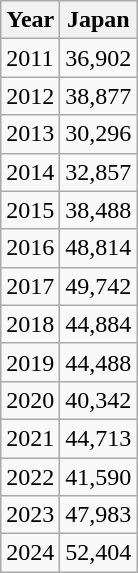<table class="wikitable">
<tr>
<th>Year</th>
<th>Japan</th>
</tr>
<tr>
<td>2011</td>
<td>36,902</td>
</tr>
<tr>
<td>2012</td>
<td>38,877</td>
</tr>
<tr>
<td>2013</td>
<td>30,296</td>
</tr>
<tr>
<td>2014</td>
<td>32,857</td>
</tr>
<tr>
<td>2015</td>
<td>38,488</td>
</tr>
<tr>
<td>2016</td>
<td>48,814</td>
</tr>
<tr>
<td>2017</td>
<td>49,742</td>
</tr>
<tr>
<td>2018</td>
<td>44,884</td>
</tr>
<tr>
<td>2019</td>
<td>44,488</td>
</tr>
<tr>
<td>2020</td>
<td>40,342</td>
</tr>
<tr>
<td>2021</td>
<td>44,713</td>
</tr>
<tr>
<td>2022</td>
<td>41,590</td>
</tr>
<tr>
<td>2023</td>
<td>47,983</td>
</tr>
<tr>
<td>2024</td>
<td>52,404</td>
</tr>
</table>
